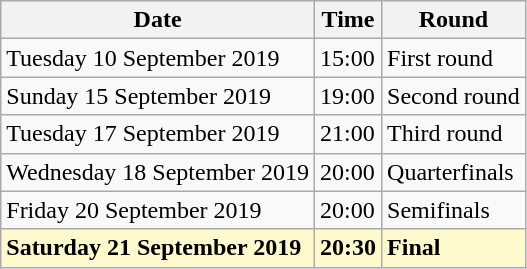<table class="wikitable">
<tr>
<th>Date</th>
<th>Time</th>
<th>Round</th>
</tr>
<tr>
<td>Tuesday 10 September 2019</td>
<td>15:00</td>
<td>First round</td>
</tr>
<tr>
<td>Sunday 15 September 2019</td>
<td>19:00</td>
<td>Second round</td>
</tr>
<tr>
<td>Tuesday 17 September 2019</td>
<td>21:00</td>
<td>Third round</td>
</tr>
<tr>
<td>Wednesday 18 September 2019</td>
<td>20:00</td>
<td>Quarterfinals</td>
</tr>
<tr>
<td>Friday 20 September 2019</td>
<td>20:00</td>
<td>Semifinals</td>
</tr>
<tr>
<td style=background:lemonchiffon><strong>Saturday 21 September 2019</strong></td>
<td style=background:lemonchiffon><strong>20:30</strong></td>
<td style=background:lemonchiffon><strong>Final</strong></td>
</tr>
</table>
